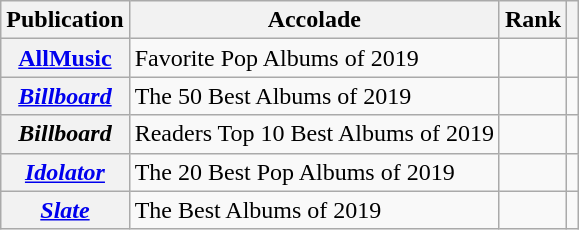<table class="wikitable sortable plainrowheaders">
<tr>
<th scope="col">Publication</th>
<th scope="col">Accolade</th>
<th scope="col">Rank</th>
<th scope="col" class="unsortable"></th>
</tr>
<tr>
<th scope="row"><a href='#'>AllMusic</a></th>
<td>Favorite Pop Albums of 2019</td>
<td></td>
<td></td>
</tr>
<tr>
<th scope="row"><em><a href='#'>Billboard</a></em></th>
<td>The 50 Best Albums of 2019</td>
<td></td>
<td></td>
</tr>
<tr>
<th scope="row"><em>Billboard</em></th>
<td>Readers Top 10 Best Albums of 2019</td>
<td></td>
<td></td>
</tr>
<tr>
<th scope="row"><em><a href='#'>Idolator</a></em></th>
<td>The 20 Best Pop Albums of 2019</td>
<td></td>
<td></td>
</tr>
<tr>
<th scope="row"><em><a href='#'>Slate</a></em></th>
<td>The Best Albums of 2019</td>
<td></td>
<td></td>
</tr>
</table>
